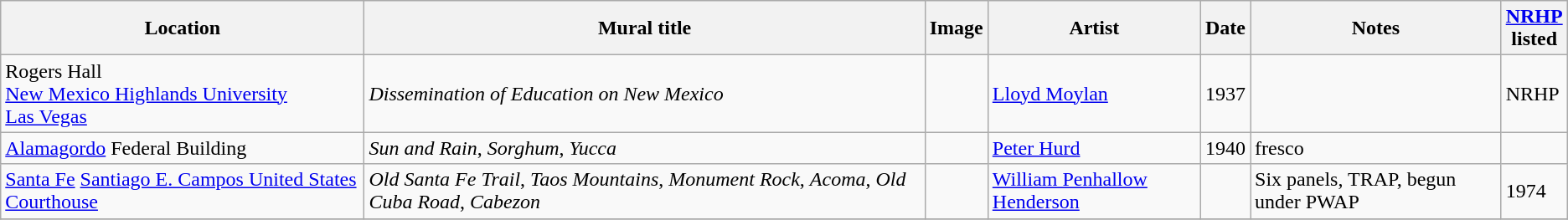<table class="wikitable sortable">
<tr>
<th>Location</th>
<th>Mural title</th>
<th>Image</th>
<th>Artist</th>
<th>Date</th>
<th>Notes</th>
<th><a href='#'>NRHP</a><br>listed</th>
</tr>
<tr>
<td>Rogers Hall<br><a href='#'>New Mexico Highlands University</a><br><a href='#'>Las Vegas</a></td>
<td><em>Dissemination of Education on New Mexico</em></td>
<td></td>
<td><a href='#'>Lloyd Moylan</a></td>
<td>1937</td>
<td></td>
<td>NRHP</td>
</tr>
<tr>
<td><a href='#'>Alamagordo</a> Federal Building</td>
<td><em>Sun and Rain</em>, <em>Sorghum</em>, <em>Yucca</em></td>
<td></td>
<td><a href='#'>Peter Hurd</a></td>
<td>1940</td>
<td>fresco</td>
<td></td>
</tr>
<tr>
<td><a href='#'>Santa Fe</a> <a href='#'>Santiago E. Campos United States Courthouse</a></td>
<td><em>Old Santa Fe Trail</em>, <em>Taos Mountains</em>, <em>Monument Rock</em>, <em>Acoma</em>, <em>Old Cuba Road</em>, <em>Cabezon</em></td>
<td></td>
<td><a href='#'>William Penhallow Henderson</a></td>
<td></td>
<td>Six panels, TRAP, begun under PWAP</td>
<td>1974</td>
</tr>
<tr>
</tr>
</table>
